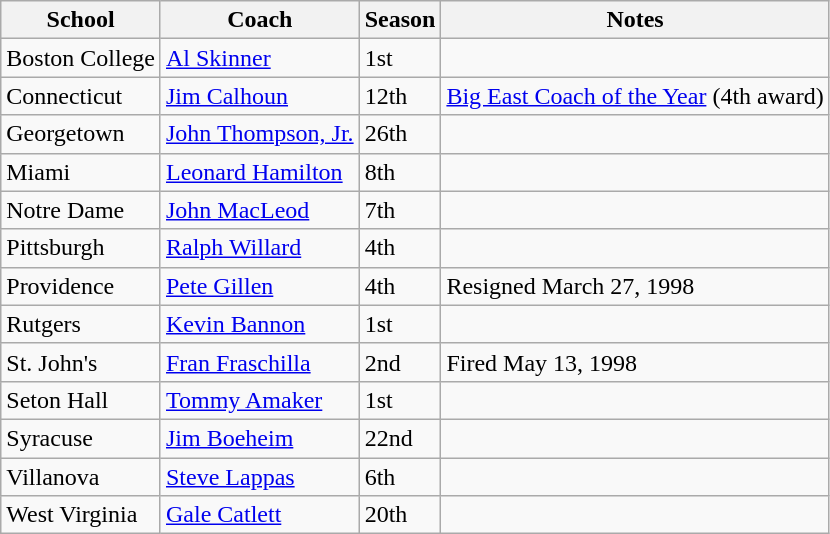<table class="wikitable">
<tr>
<th>School</th>
<th>Coach</th>
<th>Season</th>
<th>Notes</th>
</tr>
<tr>
<td>Boston College</td>
<td><a href='#'>Al Skinner</a></td>
<td>1st</td>
<td></td>
</tr>
<tr>
<td>Connecticut</td>
<td><a href='#'>Jim Calhoun</a></td>
<td>12th</td>
<td><a href='#'>Big East Coach of the Year</a> (4th award)</td>
</tr>
<tr>
<td>Georgetown</td>
<td><a href='#'>John Thompson, Jr.</a></td>
<td>26th</td>
<td></td>
</tr>
<tr>
<td>Miami</td>
<td><a href='#'>Leonard Hamilton</a></td>
<td>8th</td>
<td></td>
</tr>
<tr>
<td>Notre Dame</td>
<td><a href='#'>John MacLeod</a></td>
<td>7th</td>
<td></td>
</tr>
<tr>
<td>Pittsburgh</td>
<td><a href='#'>Ralph Willard</a></td>
<td>4th</td>
<td></td>
</tr>
<tr>
<td>Providence</td>
<td><a href='#'>Pete Gillen</a></td>
<td>4th</td>
<td>Resigned March 27, 1998</td>
</tr>
<tr>
<td>Rutgers</td>
<td><a href='#'>Kevin Bannon</a></td>
<td>1st</td>
<td></td>
</tr>
<tr>
<td>St. John's</td>
<td><a href='#'>Fran Fraschilla</a></td>
<td>2nd</td>
<td>Fired May 13, 1998</td>
</tr>
<tr>
<td>Seton Hall</td>
<td><a href='#'>Tommy Amaker</a></td>
<td>1st</td>
<td></td>
</tr>
<tr>
<td>Syracuse</td>
<td><a href='#'>Jim Boeheim</a></td>
<td>22nd</td>
<td></td>
</tr>
<tr>
<td>Villanova</td>
<td><a href='#'>Steve Lappas</a></td>
<td>6th</td>
<td></td>
</tr>
<tr>
<td>West Virginia</td>
<td><a href='#'>Gale Catlett</a></td>
<td>20th</td>
<td></td>
</tr>
</table>
